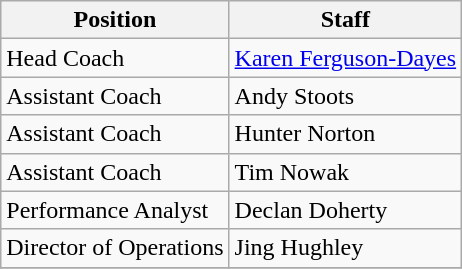<table class="wikitable">
<tr>
<th>Position</th>
<th>Staff</th>
</tr>
<tr>
<td>Head Coach</td>
<td><a href='#'>Karen Ferguson-Dayes</a></td>
</tr>
<tr>
<td>Assistant Coach</td>
<td>Andy Stoots</td>
</tr>
<tr>
<td>Assistant Coach</td>
<td>Hunter Norton</td>
</tr>
<tr>
<td>Assistant Coach</td>
<td>Tim Nowak</td>
</tr>
<tr>
<td>Performance Analyst</td>
<td>Declan Doherty</td>
</tr>
<tr>
<td>Director of Operations</td>
<td>Jing Hughley</td>
</tr>
<tr>
</tr>
</table>
